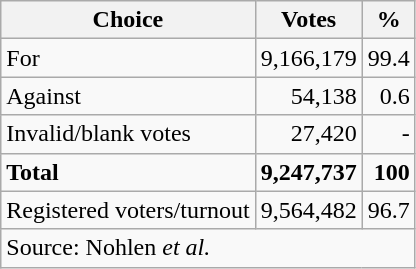<table class=wikitable style=text-align:right>
<tr>
<th>Choice</th>
<th>Votes</th>
<th>%</th>
</tr>
<tr>
<td align=left>For</td>
<td>9,166,179</td>
<td>99.4</td>
</tr>
<tr>
<td align=left>Against</td>
<td>54,138</td>
<td>0.6</td>
</tr>
<tr>
<td align=left>Invalid/blank votes</td>
<td>27,420</td>
<td>-</td>
</tr>
<tr>
<td align=left><strong>Total</strong></td>
<td><strong>9,247,737</strong></td>
<td><strong>100</strong></td>
</tr>
<tr>
<td align=left>Registered voters/turnout</td>
<td>9,564,482</td>
<td>96.7</td>
</tr>
<tr>
<td colspan=3 align=left>Source: Nohlen <em>et al.</em></td>
</tr>
</table>
